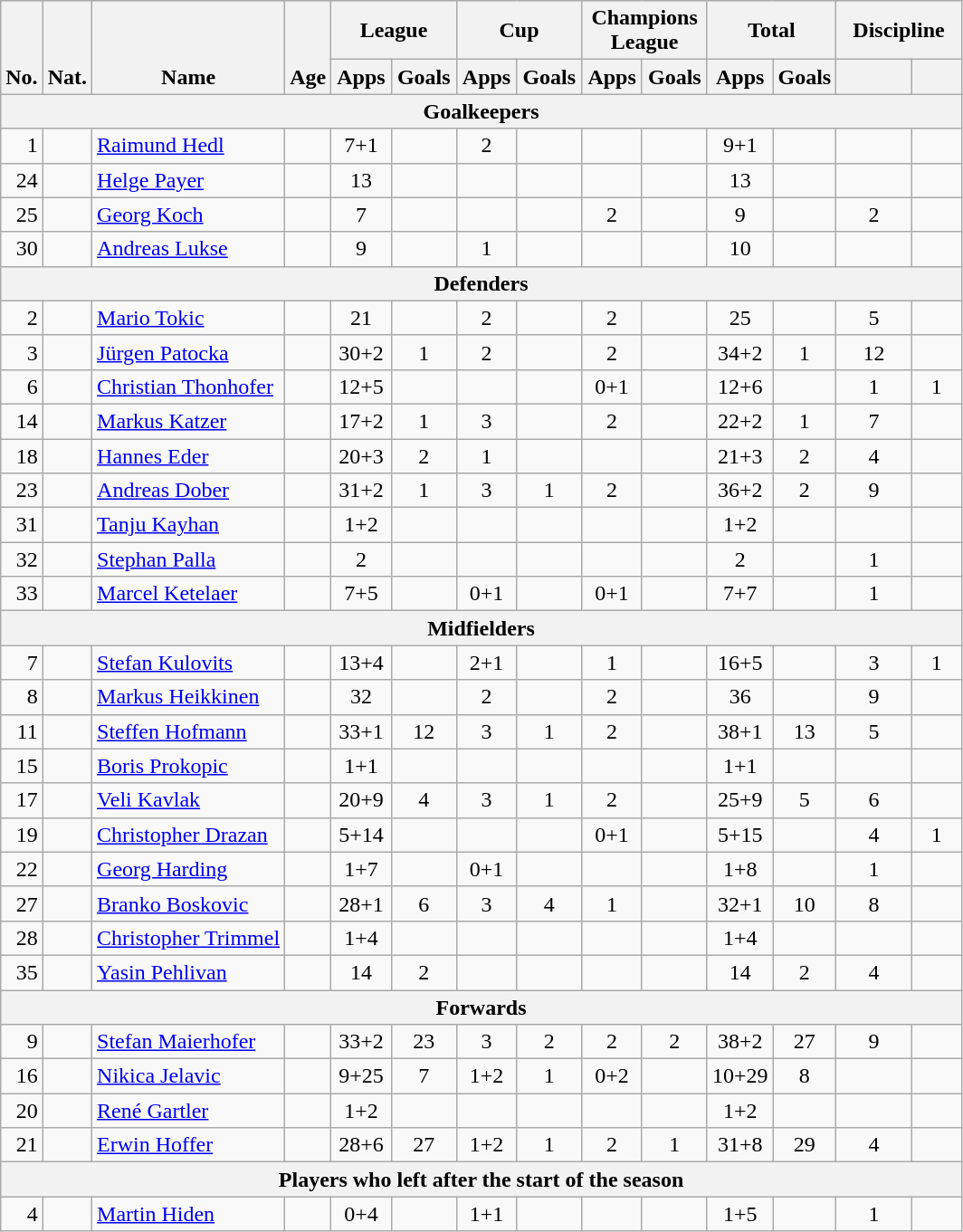<table class="wikitable" style="text-align:center">
<tr>
<th rowspan="2" valign="bottom">No.</th>
<th rowspan="2" valign="bottom">Nat.</th>
<th rowspan="2" valign="bottom">Name</th>
<th rowspan="2" valign="bottom">Age</th>
<th colspan="2" width="85">League</th>
<th colspan="2" width="85">Cup</th>
<th colspan="2" width="85">Champions League</th>
<th colspan="2" width="85">Total</th>
<th colspan="2" width="85">Discipline</th>
</tr>
<tr>
<th>Apps</th>
<th>Goals</th>
<th>Apps</th>
<th>Goals</th>
<th>Apps</th>
<th>Goals</th>
<th>Apps</th>
<th>Goals</th>
<th></th>
<th></th>
</tr>
<tr>
<th colspan=20>Goalkeepers</th>
</tr>
<tr>
<td align="right">1</td>
<td></td>
<td align="left"><a href='#'>Raimund Hedl</a></td>
<td></td>
<td>7+1</td>
<td></td>
<td>2</td>
<td></td>
<td></td>
<td></td>
<td>9+1</td>
<td></td>
<td></td>
<td></td>
</tr>
<tr>
<td align="right">24</td>
<td></td>
<td align="left"><a href='#'>Helge Payer</a></td>
<td></td>
<td>13</td>
<td></td>
<td></td>
<td></td>
<td></td>
<td></td>
<td>13</td>
<td></td>
<td></td>
<td></td>
</tr>
<tr>
<td align="right">25</td>
<td></td>
<td align="left"><a href='#'>Georg Koch</a></td>
<td></td>
<td>7</td>
<td></td>
<td></td>
<td></td>
<td>2</td>
<td></td>
<td>9</td>
<td></td>
<td>2</td>
<td></td>
</tr>
<tr>
<td align="right">30</td>
<td></td>
<td align="left"><a href='#'>Andreas Lukse</a></td>
<td></td>
<td>9</td>
<td></td>
<td>1</td>
<td></td>
<td></td>
<td></td>
<td>10</td>
<td></td>
<td></td>
<td></td>
</tr>
<tr>
<th colspan=20>Defenders</th>
</tr>
<tr>
<td align="right">2</td>
<td></td>
<td align="left"><a href='#'>Mario Tokic</a></td>
<td></td>
<td>21</td>
<td></td>
<td>2</td>
<td></td>
<td>2</td>
<td></td>
<td>25</td>
<td></td>
<td>5</td>
<td></td>
</tr>
<tr>
<td align="right">3</td>
<td></td>
<td align="left"><a href='#'>Jürgen Patocka</a></td>
<td></td>
<td>30+2</td>
<td>1</td>
<td>2</td>
<td></td>
<td>2</td>
<td></td>
<td>34+2</td>
<td>1</td>
<td>12</td>
<td></td>
</tr>
<tr>
<td align="right">6</td>
<td></td>
<td align="left"><a href='#'>Christian Thonhofer</a></td>
<td></td>
<td>12+5</td>
<td></td>
<td></td>
<td></td>
<td>0+1</td>
<td></td>
<td>12+6</td>
<td></td>
<td>1</td>
<td>1</td>
</tr>
<tr>
<td align="right">14</td>
<td></td>
<td align="left"><a href='#'>Markus Katzer</a></td>
<td></td>
<td>17+2</td>
<td>1</td>
<td>3</td>
<td></td>
<td>2</td>
<td></td>
<td>22+2</td>
<td>1</td>
<td>7</td>
<td></td>
</tr>
<tr>
<td align="right">18</td>
<td></td>
<td align="left"><a href='#'>Hannes Eder</a></td>
<td></td>
<td>20+3</td>
<td>2</td>
<td>1</td>
<td></td>
<td></td>
<td></td>
<td>21+3</td>
<td>2</td>
<td>4</td>
<td></td>
</tr>
<tr>
<td align="right">23</td>
<td></td>
<td align="left"><a href='#'>Andreas Dober</a></td>
<td></td>
<td>31+2</td>
<td>1</td>
<td>3</td>
<td>1</td>
<td>2</td>
<td></td>
<td>36+2</td>
<td>2</td>
<td>9</td>
<td></td>
</tr>
<tr>
<td align="right">31</td>
<td></td>
<td align="left"><a href='#'>Tanju Kayhan</a></td>
<td></td>
<td>1+2</td>
<td></td>
<td></td>
<td></td>
<td></td>
<td></td>
<td>1+2</td>
<td></td>
<td></td>
<td></td>
</tr>
<tr>
<td align="right">32</td>
<td></td>
<td align="left"><a href='#'>Stephan Palla</a></td>
<td></td>
<td>2</td>
<td></td>
<td></td>
<td></td>
<td></td>
<td></td>
<td>2</td>
<td></td>
<td>1</td>
<td></td>
</tr>
<tr>
<td align="right">33</td>
<td></td>
<td align="left"><a href='#'>Marcel Ketelaer</a></td>
<td></td>
<td>7+5</td>
<td></td>
<td>0+1</td>
<td></td>
<td>0+1</td>
<td></td>
<td>7+7</td>
<td></td>
<td>1</td>
<td></td>
</tr>
<tr>
<th colspan=20>Midfielders</th>
</tr>
<tr>
<td align="right">7</td>
<td></td>
<td align="left"><a href='#'>Stefan Kulovits</a></td>
<td></td>
<td>13+4</td>
<td></td>
<td>2+1</td>
<td></td>
<td>1</td>
<td></td>
<td>16+5</td>
<td></td>
<td>3</td>
<td>1</td>
</tr>
<tr>
<td align="right">8</td>
<td></td>
<td align="left"><a href='#'>Markus Heikkinen</a></td>
<td></td>
<td>32</td>
<td></td>
<td>2</td>
<td></td>
<td>2</td>
<td></td>
<td>36</td>
<td></td>
<td>9</td>
<td></td>
</tr>
<tr>
<td align="right">11</td>
<td></td>
<td align="left"><a href='#'>Steffen Hofmann</a></td>
<td></td>
<td>33+1</td>
<td>12</td>
<td>3</td>
<td>1</td>
<td>2</td>
<td></td>
<td>38+1</td>
<td>13</td>
<td>5</td>
<td></td>
</tr>
<tr>
<td align="right">15</td>
<td></td>
<td align="left"><a href='#'>Boris Prokopic</a></td>
<td></td>
<td>1+1</td>
<td></td>
<td></td>
<td></td>
<td></td>
<td></td>
<td>1+1</td>
<td></td>
<td></td>
<td></td>
</tr>
<tr>
<td align="right">17</td>
<td></td>
<td align="left"><a href='#'>Veli Kavlak</a></td>
<td></td>
<td>20+9</td>
<td>4</td>
<td>3</td>
<td>1</td>
<td>2</td>
<td></td>
<td>25+9</td>
<td>5</td>
<td>6</td>
<td></td>
</tr>
<tr>
<td align="right">19</td>
<td></td>
<td align="left"><a href='#'>Christopher Drazan</a></td>
<td></td>
<td>5+14</td>
<td></td>
<td></td>
<td></td>
<td>0+1</td>
<td></td>
<td>5+15</td>
<td></td>
<td>4</td>
<td>1</td>
</tr>
<tr>
<td align="right">22</td>
<td></td>
<td align="left"><a href='#'>Georg Harding</a></td>
<td></td>
<td>1+7</td>
<td></td>
<td>0+1</td>
<td></td>
<td></td>
<td></td>
<td>1+8</td>
<td></td>
<td>1</td>
<td></td>
</tr>
<tr>
<td align="right">27</td>
<td></td>
<td align="left"><a href='#'>Branko Boskovic</a></td>
<td></td>
<td>28+1</td>
<td>6</td>
<td>3</td>
<td>4</td>
<td>1</td>
<td></td>
<td>32+1</td>
<td>10</td>
<td>8</td>
<td></td>
</tr>
<tr>
<td align="right">28</td>
<td></td>
<td align="left"><a href='#'>Christopher Trimmel</a></td>
<td></td>
<td>1+4</td>
<td></td>
<td></td>
<td></td>
<td></td>
<td></td>
<td>1+4</td>
<td></td>
<td></td>
<td></td>
</tr>
<tr>
<td align="right">35</td>
<td></td>
<td align="left"><a href='#'>Yasin Pehlivan</a></td>
<td></td>
<td>14</td>
<td>2</td>
<td></td>
<td></td>
<td></td>
<td></td>
<td>14</td>
<td>2</td>
<td>4</td>
<td></td>
</tr>
<tr>
<th colspan=20>Forwards</th>
</tr>
<tr>
<td align="right">9</td>
<td></td>
<td align="left"><a href='#'>Stefan Maierhofer</a></td>
<td></td>
<td>33+2</td>
<td>23</td>
<td>3</td>
<td>2</td>
<td>2</td>
<td>2</td>
<td>38+2</td>
<td>27</td>
<td>9</td>
<td></td>
</tr>
<tr>
<td align="right">16</td>
<td></td>
<td align="left"><a href='#'>Nikica Jelavic</a></td>
<td></td>
<td>9+25</td>
<td>7</td>
<td>1+2</td>
<td>1</td>
<td>0+2</td>
<td></td>
<td>10+29</td>
<td>8</td>
<td></td>
<td></td>
</tr>
<tr>
<td align="right">20</td>
<td></td>
<td align="left"><a href='#'>René Gartler</a></td>
<td></td>
<td>1+2</td>
<td></td>
<td></td>
<td></td>
<td></td>
<td></td>
<td>1+2</td>
<td></td>
<td></td>
<td></td>
</tr>
<tr>
<td align="right">21</td>
<td></td>
<td align="left"><a href='#'>Erwin Hoffer</a></td>
<td></td>
<td>28+6</td>
<td>27</td>
<td>1+2</td>
<td>1</td>
<td>2</td>
<td>1</td>
<td>31+8</td>
<td>29</td>
<td>4</td>
<td></td>
</tr>
<tr>
<th colspan=20>Players who left after the start of the season</th>
</tr>
<tr>
<td align="right">4</td>
<td></td>
<td align="left"><a href='#'>Martin Hiden</a></td>
<td></td>
<td>0+4</td>
<td></td>
<td>1+1</td>
<td></td>
<td></td>
<td></td>
<td>1+5</td>
<td></td>
<td>1</td>
<td></td>
</tr>
</table>
